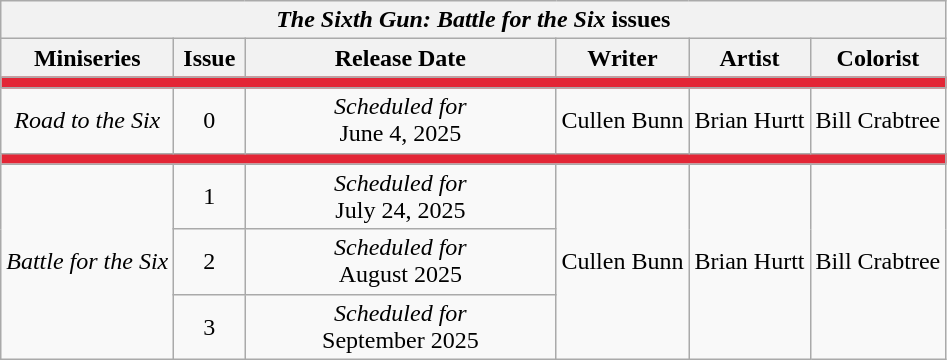<table class="wikitable mw-collapsible mw-collapsed" style="text-align: center">
<tr>
<th colspan=6><em>The Sixth Gun: Battle for the Six</em> issues</th>
</tr>
<tr>
<th>Miniseries</th>
<th width="40px">Issue</th>
<th width="200px">Release Date</th>
<th>Writer</th>
<th>Artist</th>
<th>Colorist</th>
</tr>
<tr>
<td colspan=6 style=background:#e32636;></td>
</tr>
<tr>
<td><em>Road to the Six</em></td>
<td>0</td>
<td><em>Scheduled for</em><br>June 4, 2025</td>
<td>Cullen Bunn</td>
<td>Brian Hurtt</td>
<td>Bill Crabtree</td>
</tr>
<tr>
<td colspan=6 style=background:#e32636;></td>
</tr>
<tr>
<td rowspan=3><em>Battle for the Six</em></td>
<td>1</td>
<td><em>Scheduled for</em><br>July 24, 2025</td>
<td rowspan=3>Cullen Bunn</td>
<td rowspan=3>Brian Hurtt</td>
<td rowspan=3>Bill Crabtree</td>
</tr>
<tr>
<td>2</td>
<td><em>Scheduled for</em><br>August 2025</td>
</tr>
<tr>
<td>3</td>
<td><em>Scheduled for</em><br>September 2025</td>
</tr>
</table>
